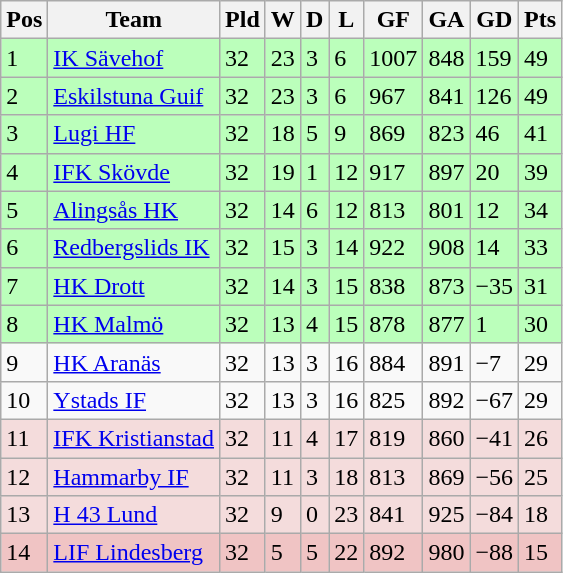<table class="wikitable">
<tr>
<th><span>Pos</span></th>
<th>Team</th>
<th><span>Pld</span></th>
<th><span>W</span></th>
<th><span>D</span></th>
<th><span>L</span></th>
<th><span>GF</span></th>
<th><span>GA</span></th>
<th><span>GD</span></th>
<th><span>Pts</span></th>
</tr>
<tr style="background:#bbffbb">
<td>1</td>
<td><a href='#'>IK Sävehof</a></td>
<td>32</td>
<td>23</td>
<td>3</td>
<td>6</td>
<td>1007</td>
<td>848</td>
<td>159</td>
<td>49</td>
</tr>
<tr style="background:#bbffbb">
<td>2</td>
<td><a href='#'>Eskilstuna Guif</a></td>
<td>32</td>
<td>23</td>
<td>3</td>
<td>6</td>
<td>967</td>
<td>841</td>
<td>126</td>
<td>49</td>
</tr>
<tr style="background:#bbffbb">
<td>3</td>
<td><a href='#'>Lugi HF</a></td>
<td>32</td>
<td>18</td>
<td>5</td>
<td>9</td>
<td>869</td>
<td>823</td>
<td>46</td>
<td>41</td>
</tr>
<tr style="background:#bbffbb">
<td>4</td>
<td><a href='#'>IFK Skövde</a></td>
<td>32</td>
<td>19</td>
<td>1</td>
<td>12</td>
<td>917</td>
<td>897</td>
<td>20</td>
<td>39</td>
</tr>
<tr style="background:#bbffbb">
<td>5</td>
<td><a href='#'>Alingsås HK</a></td>
<td>32</td>
<td>14</td>
<td>6</td>
<td>12</td>
<td>813</td>
<td>801</td>
<td>12</td>
<td>34</td>
</tr>
<tr style="background:#bbffbb">
<td>6</td>
<td><a href='#'>Redbergslids IK</a></td>
<td>32</td>
<td>15</td>
<td>3</td>
<td>14</td>
<td>922</td>
<td>908</td>
<td>14</td>
<td>33</td>
</tr>
<tr style="background:#bbffbb">
<td>7</td>
<td><a href='#'>HK Drott</a></td>
<td>32</td>
<td>14</td>
<td>3</td>
<td>15</td>
<td>838</td>
<td>873</td>
<td>−35</td>
<td>31</td>
</tr>
<tr style="background:#bbffbb">
<td>8</td>
<td><a href='#'>HK Malmö</a></td>
<td>32</td>
<td>13</td>
<td>4</td>
<td>15</td>
<td>878</td>
<td>877</td>
<td>1</td>
<td>30</td>
</tr>
<tr>
<td>9</td>
<td><a href='#'>HK Aranäs</a></td>
<td>32</td>
<td>13</td>
<td>3</td>
<td>16</td>
<td>884</td>
<td>891</td>
<td>−7</td>
<td>29</td>
</tr>
<tr>
<td>10</td>
<td><a href='#'>Ystads IF</a></td>
<td>32</td>
<td>13</td>
<td>3</td>
<td>16</td>
<td>825</td>
<td>892</td>
<td>−67</td>
<td>29</td>
</tr>
<tr style="background:#f4dcdc">
<td>11</td>
<td><a href='#'>IFK Kristianstad</a></td>
<td>32</td>
<td>11</td>
<td>4</td>
<td>17</td>
<td>819</td>
<td>860</td>
<td>−41</td>
<td>26</td>
</tr>
<tr style="background:#f4dcdc">
<td>12</td>
<td><a href='#'>Hammarby IF</a></td>
<td>32</td>
<td>11</td>
<td>3</td>
<td>18</td>
<td>813</td>
<td>869</td>
<td>−56</td>
<td>25</td>
</tr>
<tr style="background:#f4dcdc">
<td>13</td>
<td><a href='#'>H 43 Lund</a></td>
<td>32</td>
<td>9</td>
<td>0</td>
<td>23</td>
<td>841</td>
<td>925</td>
<td>−84</td>
<td>18</td>
</tr>
<tr style="background:#f0c4c4">
<td>14</td>
<td><a href='#'>LIF Lindesberg</a></td>
<td>32</td>
<td>5</td>
<td>5</td>
<td>22</td>
<td>892</td>
<td>980</td>
<td>−88</td>
<td>15</td>
</tr>
</table>
